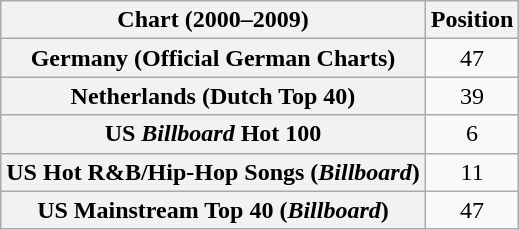<table class="wikitable sortable plainrowheaders" style="text-align:center">
<tr>
<th scope="col">Chart (2000–2009)</th>
<th scope="col">Position</th>
</tr>
<tr>
<th scope="row">Germany (Official German Charts)</th>
<td>47</td>
</tr>
<tr>
<th scope="row">Netherlands (Dutch Top 40)</th>
<td>39</td>
</tr>
<tr>
<th scope="row">US <em>Billboard</em> Hot 100</th>
<td>6</td>
</tr>
<tr>
<th scope="row">US Hot R&B/Hip-Hop Songs (<em>Billboard</em>)</th>
<td>11</td>
</tr>
<tr>
<th scope="row">US Mainstream Top 40 (<em>Billboard</em>)</th>
<td>47</td>
</tr>
</table>
